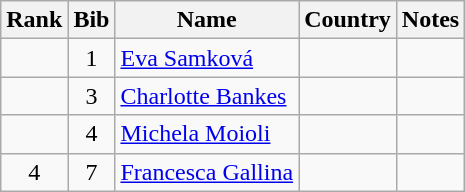<table class="wikitable" style="text-align:center;">
<tr>
<th>Rank</th>
<th>Bib</th>
<th>Name</th>
<th>Country</th>
<th>Notes</th>
</tr>
<tr>
<td></td>
<td>1</td>
<td align=left><a href='#'>Eva Samková</a></td>
<td align=left></td>
<td></td>
</tr>
<tr>
<td></td>
<td>3</td>
<td align=left><a href='#'>Charlotte Bankes</a></td>
<td align=left></td>
<td></td>
</tr>
<tr>
<td></td>
<td>4</td>
<td align=left><a href='#'>Michela Moioli</a></td>
<td align=left></td>
<td></td>
</tr>
<tr>
<td>4</td>
<td>7</td>
<td align=left><a href='#'>Francesca Gallina</a></td>
<td align=left></td>
<td></td>
</tr>
</table>
